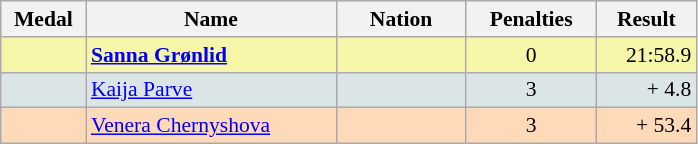<table class=wikitable style="border:1px solid #AAAAAA;font-size:90%">
<tr bgcolor="#E4E4E4">
<th style="border-bottom:1px solid #AAAAAA" width=50>Medal</th>
<th style="border-bottom:1px solid #AAAAAA" width=160>Name</th>
<th style="border-bottom:1px solid #AAAAAA" width=80>Nation</th>
<th style="border-bottom:1px solid #AAAAAA" width=80>Penalties</th>
<th style="border-bottom:1px solid #AAAAAA" width=60>Result</th>
</tr>
<tr bgcolor="#F7F6A8">
<td align="center"></td>
<td><strong><a href='#'>Sanna Grønlid</a></strong></td>
<td align="center"></td>
<td align="center">0</td>
<td align="right">21:58.9</td>
</tr>
<tr bgcolor="#DCE5E5">
<td align="center"></td>
<td><a href='#'>Kaija Parve</a></td>
<td align="center"></td>
<td align="center">3</td>
<td align="right">+ 4.8</td>
</tr>
<tr bgcolor="#FFDAB9">
<td align="center"></td>
<td><a href='#'>Venera Chernyshova</a></td>
<td align="center"></td>
<td align="center">3</td>
<td align="right">+ 53.4</td>
</tr>
</table>
